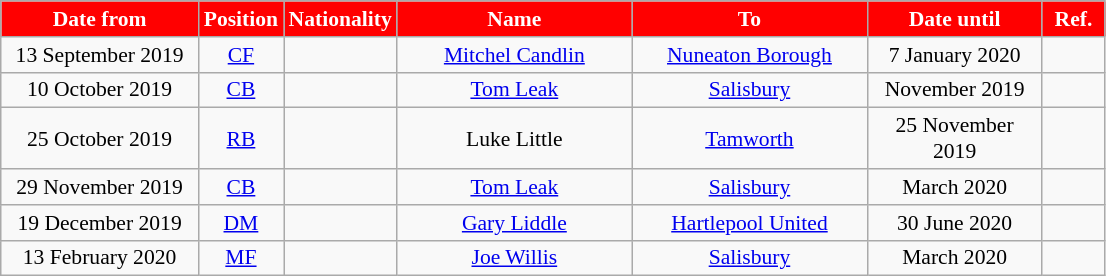<table class="wikitable"  style="text-align:center; font-size:90%; ">
<tr>
<th style="background:#FF0000; color:#FFFFFF; width:125px;">Date from</th>
<th style="background:#FF0000; color:#FFFFFF; width:50px;">Position</th>
<th style="background:#FF0000; color:#FFFFFF; width:50px;">Nationality</th>
<th style="background:#FF0000; color:#FFFFFF; width:150px;">Name</th>
<th style="background:#FF0000; color:#FFFFFF; width:150px;">To</th>
<th style="background:#FF0000; color:#FFFFFF; width:110px;">Date until</th>
<th style="background:#FF0000; color:#FFFFFF; width:35px;">Ref.</th>
</tr>
<tr>
<td>13 September 2019</td>
<td><a href='#'>CF</a></td>
<td></td>
<td><a href='#'>Mitchel Candlin</a></td>
<td> <a href='#'>Nuneaton Borough</a></td>
<td>7 January 2020</td>
<td></td>
</tr>
<tr>
<td>10 October 2019</td>
<td><a href='#'>CB</a></td>
<td></td>
<td><a href='#'>Tom Leak</a></td>
<td> <a href='#'>Salisbury</a></td>
<td>November 2019</td>
<td></td>
</tr>
<tr>
<td>25 October 2019</td>
<td><a href='#'>RB</a></td>
<td></td>
<td>Luke Little</td>
<td> <a href='#'>Tamworth</a></td>
<td>25 November 2019</td>
<td></td>
</tr>
<tr>
<td>29 November 2019</td>
<td><a href='#'>CB</a></td>
<td></td>
<td><a href='#'>Tom Leak</a></td>
<td> <a href='#'>Salisbury</a></td>
<td>March 2020</td>
<td></td>
</tr>
<tr>
<td>19 December 2019</td>
<td><a href='#'>DM</a></td>
<td></td>
<td><a href='#'>Gary Liddle</a></td>
<td> <a href='#'>Hartlepool United</a></td>
<td>30 June 2020</td>
<td></td>
</tr>
<tr>
<td>13 February 2020</td>
<td><a href='#'>MF</a></td>
<td></td>
<td><a href='#'>Joe Willis</a></td>
<td> <a href='#'>Salisbury</a></td>
<td>March 2020</td>
<td></td>
</tr>
</table>
